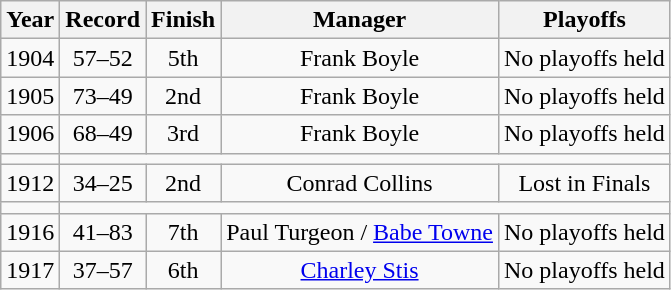<table class="wikitable">
<tr>
<th>Year</th>
<th>Record</th>
<th>Finish</th>
<th>Manager</th>
<th>Playoffs</th>
</tr>
<tr align=center>
<td>1904</td>
<td>57–52</td>
<td>5th</td>
<td>Frank Boyle</td>
<td>No playoffs held</td>
</tr>
<tr align=center>
<td>1905</td>
<td>73–49</td>
<td>2nd</td>
<td>Frank Boyle</td>
<td>No playoffs held</td>
</tr>
<tr align=center>
<td>1906</td>
<td>68–49</td>
<td>3rd</td>
<td>Frank Boyle</td>
<td>No playoffs held</td>
</tr>
<tr align=center>
<td></td>
</tr>
<tr align=center>
<td>1912</td>
<td>34–25</td>
<td>2nd</td>
<td>Conrad Collins</td>
<td>Lost in Finals</td>
</tr>
<tr align=center>
<td></td>
</tr>
<tr align=center>
<td>1916</td>
<td>41–83</td>
<td>7th</td>
<td>Paul Turgeon / <a href='#'>Babe Towne</a></td>
<td>No playoffs held</td>
</tr>
<tr align=center>
<td>1917</td>
<td>37–57</td>
<td>6th</td>
<td><a href='#'>Charley Stis</a></td>
<td>No playoffs held</td>
</tr>
</table>
